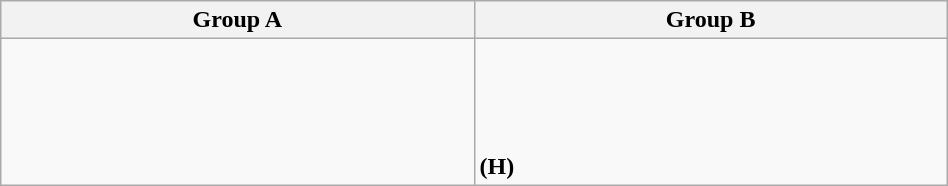<table class=wikitable width=50%>
<tr>
<th width=25%>Group A</th>
<th width=25%>Group B</th>
</tr>
<tr>
<td><br><br><br><br></td>
<td><br><br><br><br> <strong>(H)</strong></td>
</tr>
</table>
